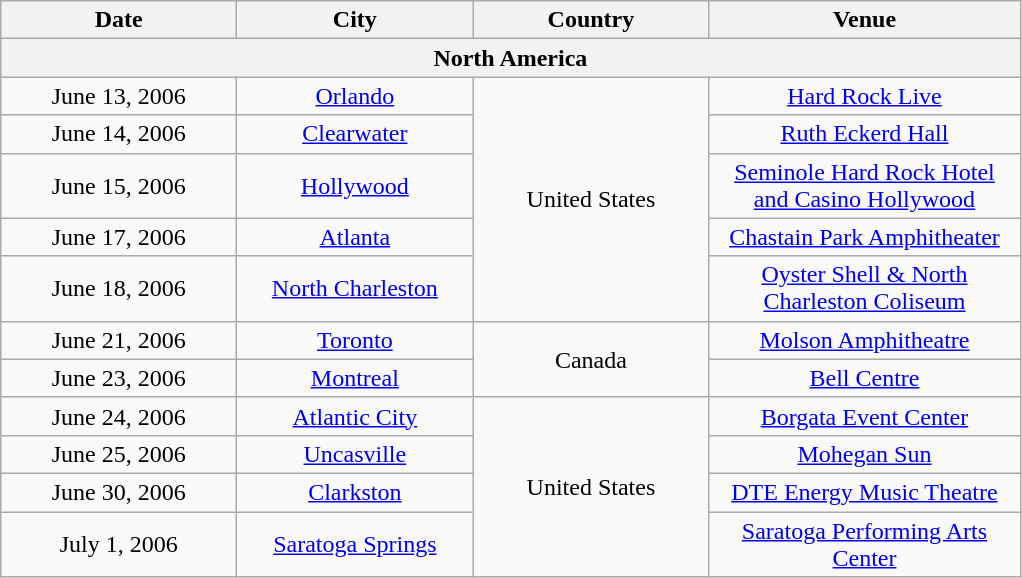<table class="wikitable" style="text-align:center;">
<tr>
<th width="150">Date</th>
<th width="150">City</th>
<th width="150">Country</th>
<th width="200">Venue</th>
</tr>
<tr>
<th colspan="4">North America</th>
</tr>
<tr>
<td>June 13, 2006</td>
<td><a href='#'>Orlando</a></td>
<td rowspan="5">United States</td>
<td><a href='#'>Hard Rock Live</a></td>
</tr>
<tr>
<td>June 14, 2006</td>
<td><a href='#'>Clearwater</a></td>
<td><a href='#'>Ruth Eckerd Hall</a></td>
</tr>
<tr>
<td>June 15, 2006</td>
<td><a href='#'>Hollywood</a></td>
<td><a href='#'>Seminole Hard Rock Hotel and Casino Hollywood</a></td>
</tr>
<tr>
<td>June 17, 2006</td>
<td><a href='#'>Atlanta</a></td>
<td><a href='#'>Chastain Park Amphitheater</a></td>
</tr>
<tr>
<td>June 18, 2006</td>
<td><a href='#'>North Charleston</a></td>
<td><a href='#'>Oyster Shell & North Charleston Coliseum</a></td>
</tr>
<tr>
<td>June 21, 2006</td>
<td><a href='#'>Toronto</a></td>
<td rowspan="2">Canada</td>
<td><a href='#'>Molson Amphitheatre</a></td>
</tr>
<tr>
<td>June 23, 2006</td>
<td><a href='#'>Montreal</a></td>
<td><a href='#'>Bell Centre</a></td>
</tr>
<tr>
<td>June 24, 2006</td>
<td><a href='#'>Atlantic City</a></td>
<td rowspan="4">United States</td>
<td><a href='#'>Borgata Event Center</a></td>
</tr>
<tr>
<td>June 25, 2006</td>
<td><a href='#'>Uncasville</a></td>
<td><a href='#'>Mohegan Sun</a></td>
</tr>
<tr>
<td>June 30, 2006</td>
<td><a href='#'>Clarkston</a></td>
<td><a href='#'>DTE Energy Music Theatre</a></td>
</tr>
<tr>
<td>July 1, 2006</td>
<td><a href='#'>Saratoga Springs</a></td>
<td><a href='#'>Saratoga Performing Arts Center</a></td>
</tr>
</table>
